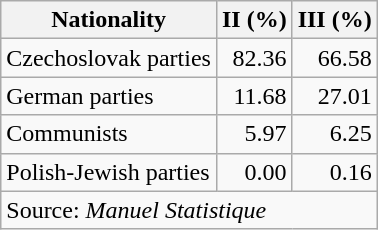<table class=wikitable style=text-align:right>
<tr>
<th>Nationality</th>
<th>II (%)</th>
<th>III (%)</th>
</tr>
<tr>
<td align=left>Czechoslovak parties</td>
<td>82.36</td>
<td>66.58</td>
</tr>
<tr>
<td align=left>German parties</td>
<td>11.68</td>
<td>27.01</td>
</tr>
<tr>
<td align=left>Communists</td>
<td>5.97</td>
<td>6.25</td>
</tr>
<tr>
<td align=left>Polish-Jewish parties</td>
<td>0.00</td>
<td>0.16</td>
</tr>
<tr>
<td align=left colspan=3>Source: <em>Manuel Statistique</em></td>
</tr>
</table>
